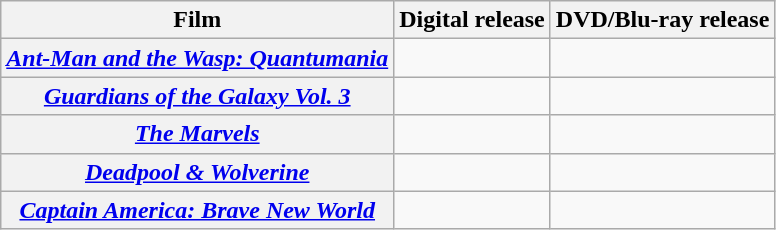<table class="wikitable plainrowheaders">
<tr>
<th scope="col">Film</th>
<th scope="col">Digital release</th>
<th scope="col">DVD/Blu-ray release</th>
</tr>
<tr>
<th scope="row"><em><a href='#'>Ant-Man and the Wasp: Quantumania</a></em></th>
<td></td>
<td></td>
</tr>
<tr>
<th scope="row"><em><a href='#'>Guardians of the Galaxy Vol. 3</a></em></th>
<td></td>
<td></td>
</tr>
<tr>
<th scope="row"><em><a href='#'>The Marvels</a></em></th>
<td></td>
<td></td>
</tr>
<tr>
<th scope="row"><em><a href='#'>Deadpool & Wolverine</a></em></th>
<td></td>
<td></td>
</tr>
<tr>
<th scope="row"><em><a href='#'>Captain America: Brave New World</a></em></th>
<td></td>
<td></td>
</tr>
</table>
